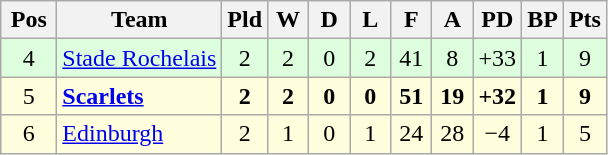<table class="wikitable" style="text-align:center">
<tr>
<th width="30">Pos</th>
<th>Team</th>
<th width="20">Pld</th>
<th width="20">W</th>
<th width="20">D</th>
<th width="20">L</th>
<th width="20">F</th>
<th width="20">A</th>
<th width="20">PD</th>
<th width="20">BP</th>
<th width="20">Pts</th>
</tr>
<tr bgcolor="#ddffdd">
<td>4</td>
<td align=left> <a href='#'>Stade Rochelais</a></td>
<td>2</td>
<td>2</td>
<td>0</td>
<td>2</td>
<td>41</td>
<td>8</td>
<td>+33</td>
<td>1</td>
<td>9</td>
</tr>
<tr bgcolor="#ffffdd">
<td>5</td>
<td align=left> <strong><a href='#'>Scarlets</a></strong></td>
<td><strong>2</strong></td>
<td><strong>2</strong></td>
<td><strong>0</strong></td>
<td><strong>0</strong></td>
<td><strong>51</strong></td>
<td><strong>19</strong></td>
<td><strong>+32</strong></td>
<td><strong>1</strong></td>
<td><strong>9</strong></td>
</tr>
<tr bgcolor="#ffffdd">
<td>6</td>
<td align=left> <a href='#'>Edinburgh</a></td>
<td>2</td>
<td>1</td>
<td>0</td>
<td>1</td>
<td>24</td>
<td>28</td>
<td>−4</td>
<td>1</td>
<td>5</td>
</tr>
</table>
